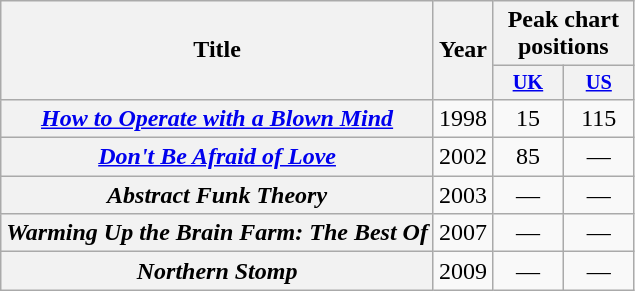<table class="wikitable plainrowheaders" style="text-align:center">
<tr>
<th scope="col" rowspan="2">Title</th>
<th scope="col" rowspan="2">Year</th>
<th scope="col" colspan="2">Peak chart positions</th>
</tr>
<tr>
<th scope="col" style="width:3em;font-size:85%"><a href='#'>UK</a><br></th>
<th scope="col" style="width:3em;font-size:85%"><a href='#'>US</a></th>
</tr>
<tr>
<th scope="row"><em><a href='#'>How to Operate with a Blown Mind</a></em></th>
<td>1998</td>
<td>15</td>
<td>115</td>
</tr>
<tr>
<th scope="row"><em><a href='#'>Don't Be Afraid of Love</a></em></th>
<td>2002</td>
<td>85</td>
<td>—</td>
</tr>
<tr>
<th scope="row"><em>Abstract Funk Theory</em></th>
<td>2003</td>
<td>—</td>
<td>—</td>
</tr>
<tr>
<th scope="row"><em>Warming Up the Brain Farm: The Best Of</em></th>
<td>2007</td>
<td>—</td>
<td>—</td>
</tr>
<tr>
<th scope="row"><em>Northern Stomp</em></th>
<td>2009</td>
<td>—</td>
<td>—</td>
</tr>
</table>
